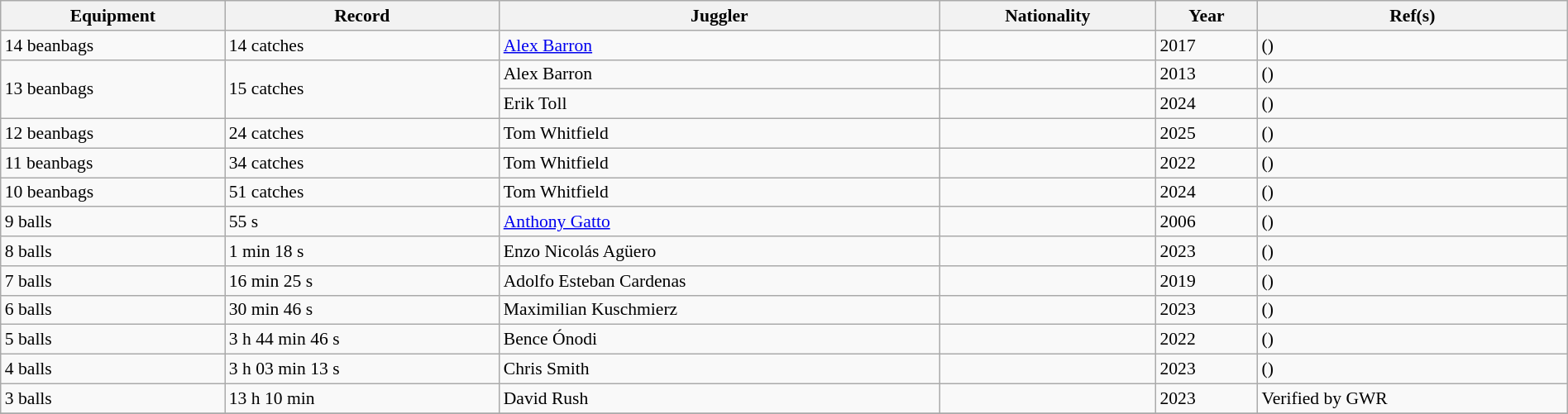<table class="wikitable plainrowheaders" style="font-size:90%; width: 100%;">
<tr>
<th>Equipment</th>
<th>Record</th>
<th>Juggler</th>
<th>Nationality</th>
<th>Year</th>
<th class="unsortable">Ref(s)</th>
</tr>
<tr>
<td>14 beanbags</td>
<td>14 catches</td>
<td><a href='#'>Alex Barron</a></td>
<td></td>
<td>2017</td>
<td>()</td>
</tr>
<tr>
<td rowspan="2">13 beanbags</td>
<td rowspan="2">15 catches</td>
<td>Alex Barron</td>
<td></td>
<td>2013</td>
<td>()</td>
</tr>
<tr>
<td>Erik Toll</td>
<td></td>
<td>2024</td>
<td>()</td>
</tr>
<tr>
<td>12 beanbags</td>
<td>24 catches</td>
<td>Tom Whitfield</td>
<td></td>
<td>2025</td>
<td>()</td>
</tr>
<tr>
<td>11 beanbags</td>
<td>34 catches</td>
<td>Tom Whitfield</td>
<td></td>
<td>2022</td>
<td>()</td>
</tr>
<tr>
<td>10 beanbags</td>
<td>51 catches</td>
<td>Tom Whitfield</td>
<td></td>
<td>2024</td>
<td>()</td>
</tr>
<tr>
<td>9 balls</td>
<td>55 s</td>
<td><a href='#'>Anthony Gatto</a></td>
<td></td>
<td>2006</td>
<td>()</td>
</tr>
<tr>
<td>8 balls</td>
<td>1 min 18 s</td>
<td>Enzo Nicolás Agüero</td>
<td></td>
<td>2023</td>
<td>()</td>
</tr>
<tr>
<td>7 balls</td>
<td>16 min 25 s</td>
<td>Adolfo Esteban Cardenas</td>
<td></td>
<td>2019</td>
<td>()</td>
</tr>
<tr>
<td>6 balls</td>
<td>30 min 46 s</td>
<td>Maximilian Kuschmierz</td>
<td></td>
<td>2023</td>
<td>()</td>
</tr>
<tr>
<td>5 balls</td>
<td>3 h 44 min 46 s</td>
<td>Bence Ónodi</td>
<td></td>
<td>2022</td>
<td>()</td>
</tr>
<tr>
<td>4 balls</td>
<td>3 h 03 min 13 s</td>
<td>Chris Smith</td>
<td></td>
<td>2023</td>
<td>()</td>
</tr>
<tr>
<td>3 balls</td>
<td>13 h 10 min</td>
<td>David Rush</td>
<td></td>
<td>2023</td>
<td>Verified by GWR</td>
</tr>
<tr>
</tr>
</table>
